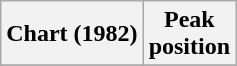<table class="wikitable sortable">
<tr>
<th>Chart (1982)</th>
<th>Peak<br>position</th>
</tr>
<tr>
</tr>
</table>
